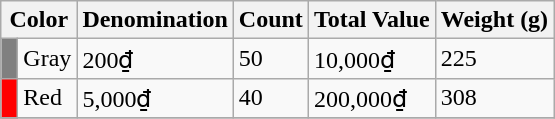<table class="wikitable">
<tr>
<th colspan=2>Color</th>
<th>Denomination</th>
<th>Count</th>
<th>Total Value</th>
<th>Weight (g)</th>
</tr>
<tr>
<td style="background:Gray"> </td>
<td>Gray</td>
<td>200₫</td>
<td>50</td>
<td>10,000₫</td>
<td>225</td>
</tr>
<tr>
<td style="background:Red"> </td>
<td>Red</td>
<td>5,000₫</td>
<td>40</td>
<td>200,000₫</td>
<td>308</td>
</tr>
<tr>
</tr>
</table>
